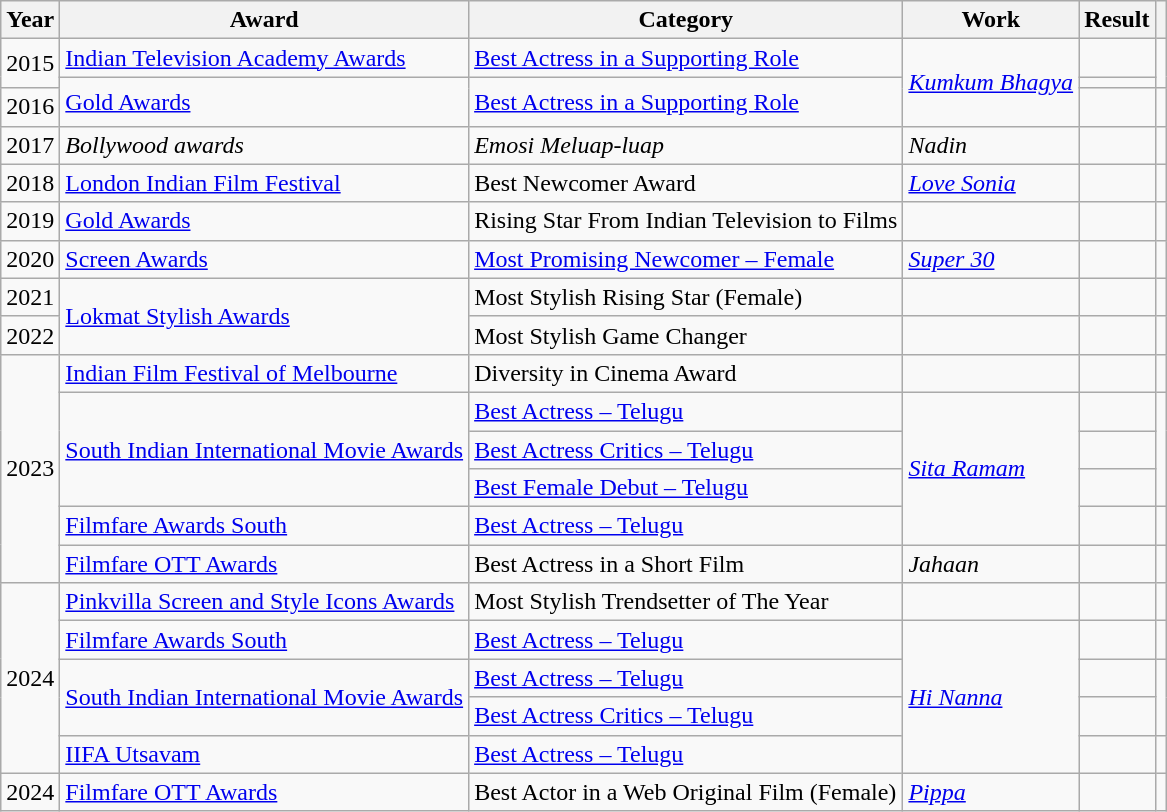<table class="wikitable">
<tr>
<th scope="col">Year</th>
<th scope="col">Award</th>
<th scope="col">Category</th>
<th scope="col">Work</th>
<th scope="col">Result</th>
<th scope="col" class="unsortable"></th>
</tr>
<tr>
<td rowspan="2">2015</td>
<td><a href='#'>Indian Television Academy Awards</a></td>
<td><a href='#'>Best Actress in a Supporting Role</a></td>
<td rowspan="3"><em><a href='#'>Kumkum Bhagya</a></em></td>
<td></td>
<td rowspan="2"></td>
</tr>
<tr>
<td rowspan="2"><a href='#'>Gold Awards</a></td>
<td rowspan="2"><a href='#'>Best Actress in a Supporting Role</a></td>
<td></td>
</tr>
<tr>
<td>2016</td>
<td></td>
<td></td>
</tr>
<tr>
<td>2017</td>
<td><em>Bollywood awards</em></td>
<td><em>Emosi Meluap-luap</em></td>
<td><em>Nadin</em></td>
<td></td>
<td></td>
</tr>
<tr>
<td>2018</td>
<td><a href='#'>London Indian Film Festival</a></td>
<td>Best Newcomer Award</td>
<td><em><a href='#'>Love Sonia</a></em></td>
<td></td>
<td></td>
</tr>
<tr>
<td>2019</td>
<td><a href='#'>Gold Awards</a></td>
<td>Rising Star From Indian Television to Films</td>
<td></td>
<td></td>
<td></td>
</tr>
<tr>
<td>2020</td>
<td><a href='#'>Screen Awards</a></td>
<td><a href='#'>Most Promising Newcomer – Female</a></td>
<td><em><a href='#'>Super 30</a></em></td>
<td></td>
<td></td>
</tr>
<tr>
<td>2021</td>
<td rowspan="2"><a href='#'>Lokmat Stylish Awards</a></td>
<td>Most Stylish Rising Star (Female)</td>
<td></td>
<td></td>
<td></td>
</tr>
<tr>
<td>2022</td>
<td>Most Stylish Game Changer</td>
<td></td>
<td></td>
<td></td>
</tr>
<tr>
<td rowspan="6">2023</td>
<td><a href='#'>Indian Film Festival of Melbourne</a></td>
<td>Diversity in Cinema Award</td>
<td></td>
<td></td>
<td></td>
</tr>
<tr>
<td rowspan="3"><a href='#'>South Indian International Movie Awards</a></td>
<td><a href='#'>Best Actress – Telugu</a></td>
<td rowspan="4"><em><a href='#'>Sita Ramam</a></em></td>
<td></td>
<td rowspan="3"></td>
</tr>
<tr>
<td><a href='#'>Best Actress Critics – Telugu</a></td>
<td></td>
</tr>
<tr>
<td><a href='#'>Best Female Debut – Telugu</a></td>
<td></td>
</tr>
<tr>
<td><a href='#'>Filmfare Awards South</a></td>
<td><a href='#'>Best Actress – Telugu</a></td>
<td></td>
<td></td>
</tr>
<tr>
<td><a href='#'>Filmfare OTT Awards</a></td>
<td>Best Actress in a Short Film</td>
<td><em>Jahaan</em></td>
<td></td>
<td></td>
</tr>
<tr>
<td rowspan="5">2024</td>
<td><a href='#'>Pinkvilla Screen and Style Icons Awards</a></td>
<td>Most Stylish Trendsetter of The Year</td>
<td></td>
<td></td>
<td></td>
</tr>
<tr>
<td><a href='#'>Filmfare Awards South</a></td>
<td><a href='#'>Best Actress – Telugu</a></td>
<td rowspan="4"><em><a href='#'>Hi Nanna</a></em></td>
<td></td>
<td></td>
</tr>
<tr>
<td rowspan="2"><a href='#'>South Indian International Movie Awards</a></td>
<td><a href='#'>Best Actress – Telugu</a></td>
<td></td>
<td rowspan="2"></td>
</tr>
<tr>
<td><a href='#'>Best Actress Critics – Telugu</a></td>
<td></td>
</tr>
<tr>
<td><a href='#'>IIFA Utsavam</a></td>
<td><a href='#'>Best Actress – Telugu</a></td>
<td></td>
<td></td>
</tr>
<tr>
<td>2024</td>
<td><a href='#'>Filmfare OTT Awards</a></td>
<td>Best Actor in a Web Original Film (Female)</td>
<td><em><a href='#'>Pippa</a></em></td>
<td></td>
<td></td>
</tr>
</table>
